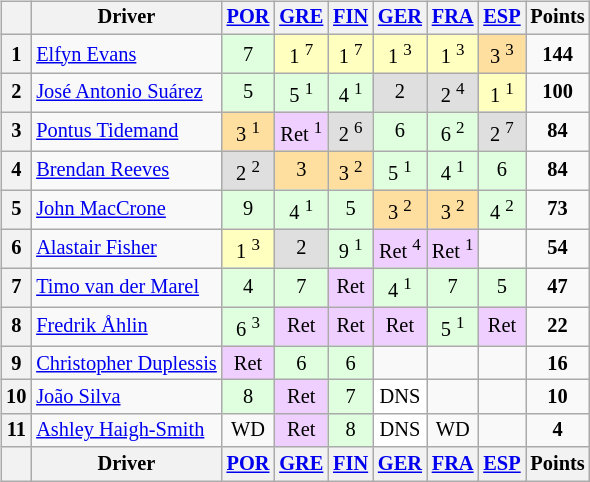<table>
<tr>
<td valign="top"><br><table class="wikitable" style="font-size: 85%; text-align: center;">
<tr valign="top">
<th valign="middle"></th>
<th valign="middle">Driver</th>
<th><a href='#'>POR</a><br></th>
<th><a href='#'>GRE</a><br></th>
<th><a href='#'>FIN</a><br></th>
<th><a href='#'>GER</a><br></th>
<th><a href='#'>FRA</a><br></th>
<th><a href='#'>ESP</a><br></th>
<th valign="middle">Points</th>
</tr>
<tr>
<th>1</th>
<td align=left> <a href='#'>Elfyn Evans</a></td>
<td style="background:#dfffdf;">7</td>
<td style="background:#ffffbf;">1 <sup>7</sup></td>
<td style="background:#ffffbf;">1 <sup>7</sup></td>
<td style="background:#ffffbf;">1 <sup>3</sup></td>
<td style="background:#ffffbf;">1 <sup>3</sup></td>
<td style="background:#ffdf9f;">3 <sup>3</sup></td>
<td><strong>144</strong></td>
</tr>
<tr>
<th>2</th>
<td align=left> <a href='#'>José Antonio Suárez</a></td>
<td style="background:#dfffdf;">5</td>
<td style="background:#dfffdf;">5 <sup>1</sup></td>
<td style="background:#dfffdf;">4 <sup>1</sup></td>
<td style="background:#dfdfdf;">2</td>
<td style="background:#dfdfdf;">2 <sup>4</sup></td>
<td style="background:#ffffbf;">1 <sup>1</sup></td>
<td><strong>100</strong></td>
</tr>
<tr>
<th>3</th>
<td align=left> <a href='#'>Pontus Tidemand</a></td>
<td style="background:#ffdf9f;">3 <sup>1</sup></td>
<td style="background:#efcfff;">Ret <sup>1</sup></td>
<td style="background:#dfdfdf;">2 <sup>6</sup></td>
<td style="background:#dfffdf;">6</td>
<td style="background:#dfffdf;">6 <sup>2</sup></td>
<td style="background:#dfdfdf;">2 <sup>7</sup></td>
<td><strong>84</strong></td>
</tr>
<tr>
<th>4</th>
<td align=left> <a href='#'>Brendan Reeves</a></td>
<td style="background:#dfdfdf;">2 <sup>2</sup></td>
<td style="background:#ffdf9f;">3</td>
<td style="background:#ffdf9f;">3 <sup>2</sup></td>
<td style="background:#dfffdf;">5 <sup>1</sup></td>
<td style="background:#dfffdf;">4 <sup>1</sup></td>
<td style="background:#dfffdf;">6</td>
<td><strong>84</strong></td>
</tr>
<tr>
<th>5</th>
<td align=left> <a href='#'>John MacCrone</a></td>
<td style="background:#dfffdf;">9</td>
<td style="background:#dfffdf;">4 <sup>1</sup></td>
<td style="background:#dfffdf;">5</td>
<td style="background:#ffdf9f;">3 <sup>2</sup></td>
<td style="background:#ffdf9f;">3 <sup>2</sup></td>
<td style="background:#dfffdf;">4 <sup>2</sup></td>
<td><strong>73</strong></td>
</tr>
<tr>
<th>6</th>
<td align=left> <a href='#'>Alastair Fisher</a></td>
<td style="background:#ffffbf;">1 <sup>3</sup></td>
<td style="background:#dfdfdf;">2</td>
<td style="background:#dfffdf;">9 <sup>1</sup></td>
<td style="background:#efcfff;">Ret <sup>4</sup></td>
<td style="background:#efcfff;">Ret <sup>1</sup></td>
<td></td>
<td><strong>54</strong></td>
</tr>
<tr>
<th>7</th>
<td align=left> <a href='#'>Timo van der Marel</a></td>
<td style="background:#dfffdf;">4</td>
<td style="background:#dfffdf;">7</td>
<td style="background:#efcfff;">Ret</td>
<td style="background:#dfffdf;">4 <sup>1</sup></td>
<td style="background:#dfffdf;">7</td>
<td style="background:#dfffdf;">5</td>
<td><strong>47</strong></td>
</tr>
<tr>
<th>8</th>
<td align=left> <a href='#'>Fredrik Åhlin</a></td>
<td style="background:#dfffdf;">6 <sup>3</sup></td>
<td style="background:#efcfff;">Ret</td>
<td style="background:#efcfff;">Ret</td>
<td style="background:#efcfff;">Ret</td>
<td style="background:#dfffdf;">5 <sup>1</sup></td>
<td style="background:#efcfff;">Ret</td>
<td><strong>22</strong></td>
</tr>
<tr>
<th>9</th>
<td align=left nowrap> <a href='#'>Christopher Duplessis</a></td>
<td style="background:#efcfff;">Ret</td>
<td style="background:#dfffdf;">6</td>
<td style="background:#dfffdf;">6</td>
<td></td>
<td></td>
<td></td>
<td><strong>16</strong></td>
</tr>
<tr>
<th>10</th>
<td align=left> <a href='#'>João Silva</a></td>
<td style="background:#dfffdf;">8</td>
<td style="background:#efcfff;">Ret</td>
<td style="background:#dfffdf;">7</td>
<td style="background:#ffffff;">DNS</td>
<td></td>
<td></td>
<td><strong>10</strong></td>
</tr>
<tr>
<th>11</th>
<td align=left> <a href='#'>Ashley Haigh-Smith</a></td>
<td>WD</td>
<td style="background:#efcfff;">Ret</td>
<td style="background:#dfffdf;">8</td>
<td style="background:#ffffff;">DNS</td>
<td>WD</td>
<td></td>
<td><strong>4</strong></td>
</tr>
<tr valign="top">
<th valign="middle"></th>
<th valign="middle">Driver</th>
<th><a href='#'>POR</a><br></th>
<th><a href='#'>GRE</a><br></th>
<th><a href='#'>FIN</a><br></th>
<th><a href='#'>GER</a><br></th>
<th><a href='#'>FRA</a><br></th>
<th><a href='#'>ESP</a><br></th>
<th valign="middle">Points</th>
</tr>
</table>
</td>
<td valign="top"><br></td>
</tr>
</table>
